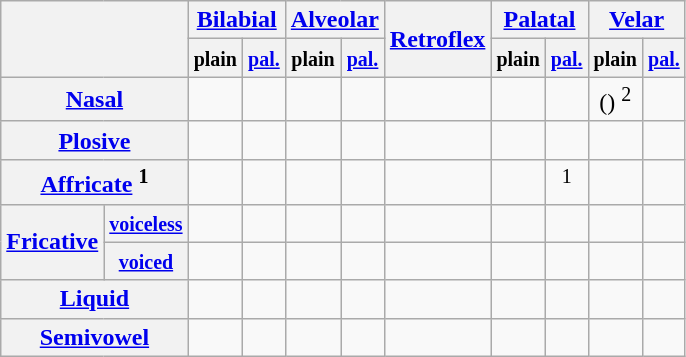<table class=wikitable style="text-align:center">
<tr>
<th rowspan="2" colspan="2"></th>
<th colspan="2"><a href='#'>Bilabial</a></th>
<th colspan="2"><a href='#'>Alveolar</a></th>
<th rowspan="2"><a href='#'>Retroflex</a></th>
<th colspan="2"><a href='#'>Palatal</a></th>
<th colspan="2"><a href='#'>Velar</a></th>
</tr>
<tr>
<th><small>plain</small></th>
<th><small><a href='#'>pal.</a></small></th>
<th><small>plain</small></th>
<th><small><a href='#'>pal.</a></small></th>
<th><small>plain</small></th>
<th><small><a href='#'>pal.</a></small></th>
<th><small>plain</small></th>
<th><small><a href='#'>pal.</a></small></th>
</tr>
<tr>
<th colspan="2"><a href='#'>Nasal</a></th>
<td> </td>
<td> </td>
<td> </td>
<td> </td>
<td></td>
<td></td>
<td></td>
<td>() <sup>2</sup></td>
<td></td>
</tr>
<tr>
<th colspan="2"><a href='#'>Plosive</a></th>
<td> </td>
<td> </td>
<td> </td>
<td></td>
<td></td>
<td></td>
<td></td>
<td> </td>
<td> </td>
</tr>
<tr>
<th colspan="2"><a href='#'>Affricate</a> <sup>1</sup></th>
<td></td>
<td></td>
<td> </td>
<td></td>
<td> </td>
<td> </td>
<td> <sup>1</sup></td>
<td></td>
<td></td>
</tr>
<tr>
<th rowspan="2"><a href='#'>Fricative</a></th>
<th><small><a href='#'>voiceless</a></small></th>
<td></td>
<td></td>
<td> </td>
<td></td>
<td></td>
<td> </td>
<td></td>
<td> </td>
<td> </td>
</tr>
<tr>
<th><small><a href='#'>voiced</a></small></th>
<td> </td>
<td> </td>
<td></td>
<td></td>
<td> </td>
<td></td>
<td></td>
<td> </td>
<td> </td>
</tr>
<tr>
<th colspan="2"><a href='#'>Liquid</a></th>
<td></td>
<td></td>
<td> </td>
<td> </td>
<td></td>
<td></td>
<td></td>
<td></td>
<td></td>
</tr>
<tr>
<th colspan="2"><a href='#'>Semivowel</a></th>
<td></td>
<td></td>
<td></td>
<td></td>
<td></td>
<td> </td>
<td></td>
<td> </td>
<td></td>
</tr>
</table>
